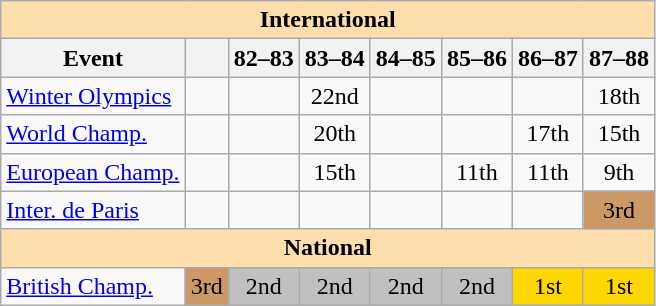<table class="wikitable" style="text-align:center">
<tr>
<th style="background-color: #ffdead; " colspan=8 align=center>International</th>
</tr>
<tr>
<th>Event</th>
<th></th>
<th>82–83</th>
<th>83–84</th>
<th>84–85</th>
<th>85–86</th>
<th>86–87</th>
<th>87–88</th>
</tr>
<tr>
<td align=left><a href='#'>Winter Olympics</a></td>
<td></td>
<td></td>
<td>22nd</td>
<td></td>
<td></td>
<td></td>
<td>18th</td>
</tr>
<tr>
<td align=left><a href='#'>World Champ.</a></td>
<td></td>
<td></td>
<td>20th</td>
<td></td>
<td></td>
<td>17th</td>
<td>15th</td>
</tr>
<tr>
<td align=left><a href='#'>European Champ.</a></td>
<td></td>
<td></td>
<td>15th</td>
<td></td>
<td>11th</td>
<td>11th</td>
<td>9th</td>
</tr>
<tr>
<td align=left><a href='#'>Inter. de Paris</a></td>
<td></td>
<td></td>
<td></td>
<td></td>
<td></td>
<td></td>
<td bgcolor=cc9966>3rd</td>
</tr>
<tr>
<th style="background-color: #ffdead; " colspan=8 align=center>National</th>
</tr>
<tr>
<td align=left><a href='#'>British Champ.</a></td>
<td bgcolor=cc9966>3rd</td>
<td bgcolor=silver>2nd</td>
<td bgcolor=silver>2nd</td>
<td bgcolor=silver>2nd</td>
<td bgcolor=silver>2nd</td>
<td bgcolor=gold>1st</td>
<td bgcolor=gold>1st</td>
</tr>
</table>
